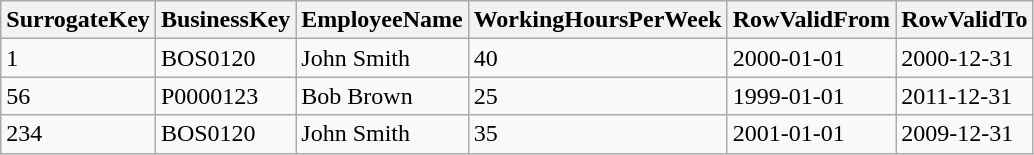<table class="wikitable">
<tr>
<th>SurrogateKey</th>
<th>BusinessKey</th>
<th>EmployeeName</th>
<th>WorkingHoursPerWeek</th>
<th>RowValidFrom</th>
<th>RowValidTo</th>
</tr>
<tr>
<td>1</td>
<td>BOS0120</td>
<td>John Smith</td>
<td>40</td>
<td>2000-01-01</td>
<td>2000-12-31</td>
</tr>
<tr>
<td>56</td>
<td>P0000123</td>
<td>Bob Brown</td>
<td>25</td>
<td>1999-01-01</td>
<td>2011-12-31</td>
</tr>
<tr>
<td>234</td>
<td>BOS0120</td>
<td>John Smith</td>
<td>35</td>
<td>2001-01-01</td>
<td>2009-12-31</td>
</tr>
</table>
